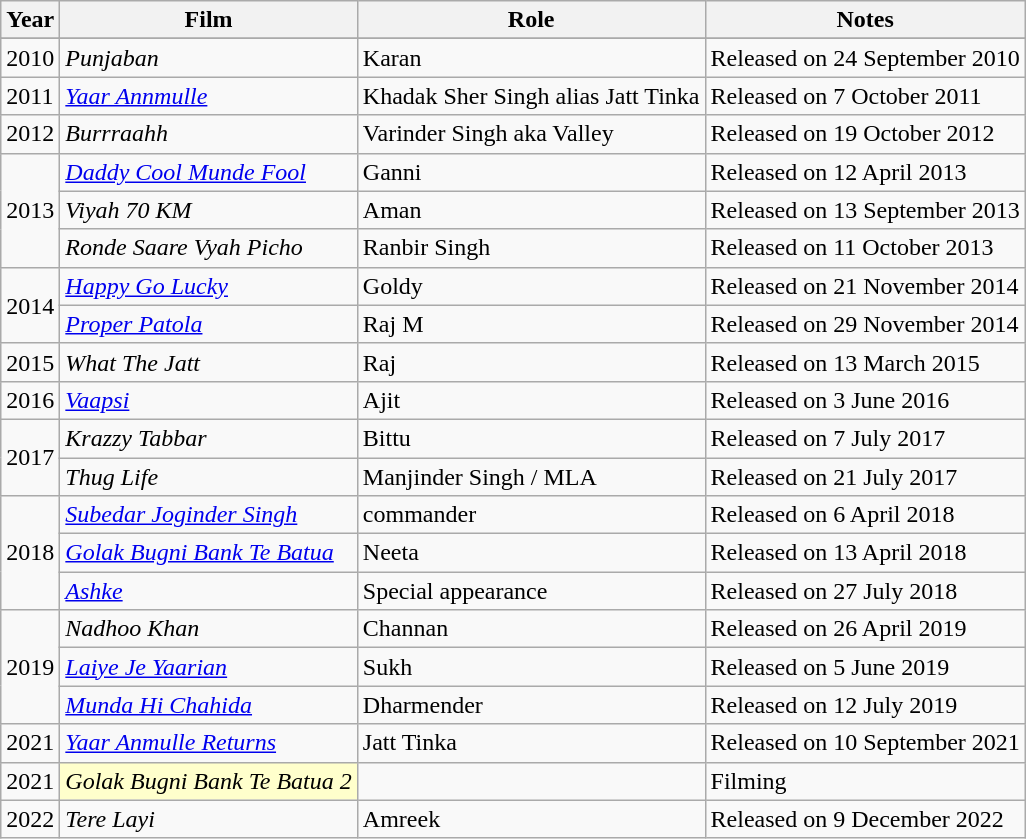<table class="wikitable sortable">
<tr>
<th>Year</th>
<th>Film</th>
<th>Role</th>
<th>Notes</th>
</tr>
<tr>
</tr>
<tr>
<td>2010</td>
<td><em>Punjaban</em></td>
<td>Karan</td>
<td>Released on 24 September 2010</td>
</tr>
<tr>
<td>2011</td>
<td><em><a href='#'>Yaar Annmulle</a></em></td>
<td>Khadak Sher Singh alias Jatt Tinka</td>
<td>Released on 7 October 2011</td>
</tr>
<tr>
<td>2012</td>
<td><em>Burrraahh</em></td>
<td>Varinder Singh aka Valley</td>
<td>Released on 19 October 2012</td>
</tr>
<tr>
<td rowspan="3">2013</td>
<td><em><a href='#'>Daddy Cool Munde Fool</a></em></td>
<td>Ganni</td>
<td>Released on 12 April 2013</td>
</tr>
<tr>
<td><em>Viyah 70 KM</em></td>
<td>Aman</td>
<td>Released on 13 September 2013</td>
</tr>
<tr>
<td><em>Ronde Saare Vyah Picho</em></td>
<td>Ranbir Singh</td>
<td>Released on 11 October 2013</td>
</tr>
<tr>
<td rowspan="2">2014</td>
<td><em><a href='#'>Happy Go Lucky</a></em></td>
<td>Goldy</td>
<td>Released on 21 November 2014</td>
</tr>
<tr>
<td><em><a href='#'>Proper Patola</a></em></td>
<td>Raj M</td>
<td>Released on 29 November 2014</td>
</tr>
<tr>
<td>2015</td>
<td><em>What The Jatt</em></td>
<td>Raj</td>
<td>Released on 13 March 2015</td>
</tr>
<tr>
<td>2016</td>
<td><em><a href='#'>Vaapsi</a></em></td>
<td>Ajit</td>
<td>Released on 3 June 2016</td>
</tr>
<tr>
<td rowspan="2">2017</td>
<td><em>Krazzy Tabbar</em></td>
<td>Bittu</td>
<td>Released on 7 July 2017</td>
</tr>
<tr>
<td><em>Thug Life</em></td>
<td>Manjinder Singh / MLA</td>
<td>Released on 21 July 2017</td>
</tr>
<tr>
<td rowspan="3">2018</td>
<td><em><a href='#'>Subedar Joginder Singh</a></em></td>
<td>commander</td>
<td>Released on 6 April 2018</td>
</tr>
<tr>
<td><em><a href='#'>Golak Bugni Bank Te Batua</a></em></td>
<td>Neeta</td>
<td>Released on 13 April 2018</td>
</tr>
<tr>
<td><em><a href='#'>Ashke</a></em></td>
<td>Special appearance</td>
<td>Released on 27 July 2018</td>
</tr>
<tr>
<td rowspan="3">2019</td>
<td><em>Nadhoo Khan</em></td>
<td>Channan</td>
<td>Released on 26 April 2019</td>
</tr>
<tr>
<td><em><a href='#'>Laiye Je Yaarian</a></em></td>
<td>Sukh</td>
<td>Released on 5 June 2019</td>
</tr>
<tr>
<td><em><a href='#'>Munda Hi Chahida</a></em></td>
<td>Dharmender</td>
<td>Released on 12 July 2019</td>
</tr>
<tr>
<td>2021</td>
<td><em><a href='#'>Yaar Anmulle Returns</a></em></td>
<td>Jatt Tinka</td>
<td>Released on 10 September 2021</td>
</tr>
<tr>
<td>2021</td>
<td style="background:#ffc;"><em>Golak Bugni Bank Te Batua 2</em></td>
<td></td>
<td>Filming</td>
</tr>
<tr>
<td>2022</td>
<td><em>Tere Layi</em></td>
<td>Amreek</td>
<td>Released on 9 December 2022</td>
</tr>
</table>
